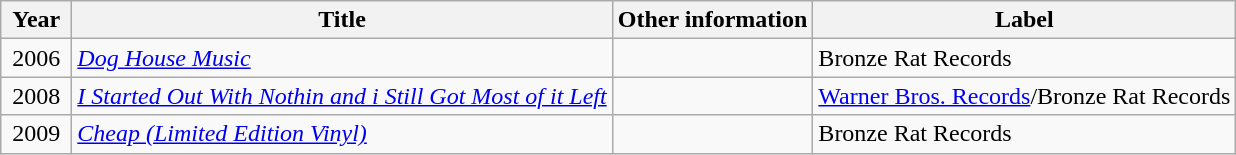<table class="wikitable">
<tr>
<th align="center" valign="top" width="40">Year</th>
<th align="left" valign="top">Title</th>
<th align="left" valign="top">Other information</th>
<th align="left" valign="top">Label</th>
</tr>
<tr>
<td align="center" valign="top" width="40">2006</td>
<td align="left" valign="top"><em><a href='#'>Dog House Music</a></em></td>
<td align="left" valign="top"></td>
<td align="left" valign="top">Bronze Rat Records</td>
</tr>
<tr>
<td align="center" valign="top" width="40">2008</td>
<td align="left" valign="top"><em><a href='#'>I Started Out With Nothin and i Still Got Most of it Left</a></em></td>
<td align="left" valign="top"></td>
<td align="left" valign="top"><a href='#'>Warner Bros. Records</a>/Bronze Rat Records</td>
</tr>
<tr>
<td align="center" valign="top" width="40">2009</td>
<td align="left" valign="top"><em><a href='#'>Cheap (Limited Edition Vinyl)</a></em></td>
<td align="left" valign="top"></td>
<td align="left" valign="top">Bronze Rat Records</td>
</tr>
</table>
